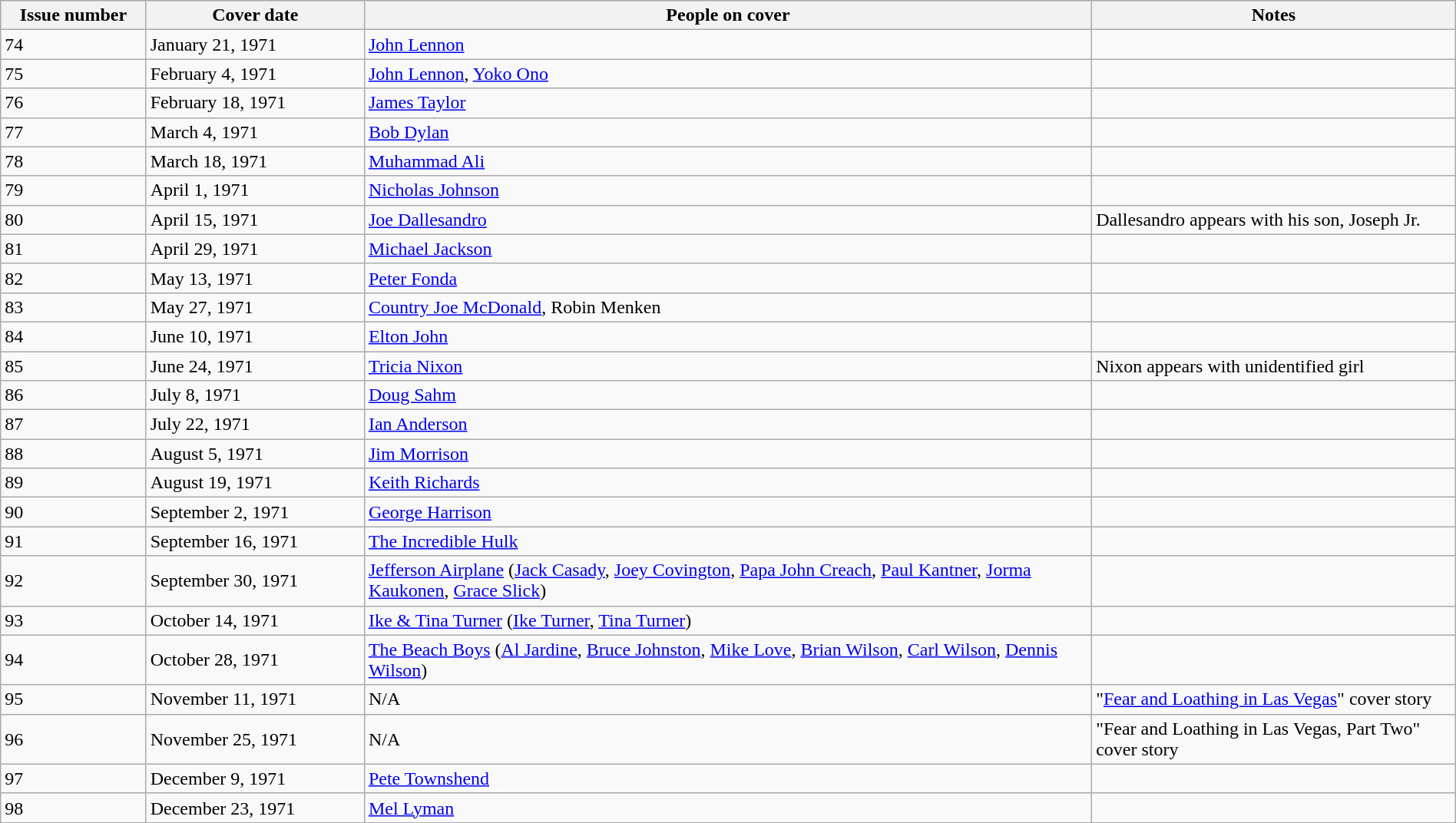<table class="wikitable sortable" style="margin:auto;width:100%;">
<tr style="background:#ccf;">
<th style="width:10%;">Issue number</th>
<th style="width:15%;">Cover date</th>
<th style="width:50%;">People on cover</th>
<th style="width:25%;">Notes</th>
</tr>
<tr>
<td>74</td>
<td>January 21, 1971</td>
<td><a href='#'>John Lennon</a></td>
<td></td>
</tr>
<tr>
<td>75</td>
<td>February 4, 1971</td>
<td><a href='#'>John Lennon</a>, <a href='#'>Yoko Ono</a></td>
<td></td>
</tr>
<tr>
<td>76</td>
<td>February 18, 1971</td>
<td><a href='#'>James Taylor</a></td>
<td></td>
</tr>
<tr>
<td>77</td>
<td>March 4, 1971</td>
<td><a href='#'>Bob Dylan</a></td>
<td></td>
</tr>
<tr>
<td>78</td>
<td>March 18, 1971</td>
<td><a href='#'>Muhammad Ali</a></td>
<td></td>
</tr>
<tr>
<td>79</td>
<td>April 1, 1971</td>
<td><a href='#'>Nicholas Johnson</a></td>
<td></td>
</tr>
<tr>
<td>80</td>
<td>April 15, 1971</td>
<td><a href='#'>Joe Dallesandro</a></td>
<td>Dallesandro appears with his son, Joseph Jr.</td>
</tr>
<tr>
<td>81</td>
<td>April 29, 1971</td>
<td><a href='#'>Michael Jackson</a></td>
<td></td>
</tr>
<tr>
<td>82</td>
<td>May 13, 1971</td>
<td><a href='#'>Peter Fonda</a></td>
<td></td>
</tr>
<tr>
<td>83</td>
<td>May 27, 1971</td>
<td><a href='#'>Country Joe McDonald</a>, Robin Menken</td>
<td></td>
</tr>
<tr>
<td>84</td>
<td>June 10, 1971</td>
<td><a href='#'>Elton John</a></td>
<td></td>
</tr>
<tr>
<td>85</td>
<td>June 24, 1971</td>
<td><a href='#'>Tricia Nixon</a></td>
<td>Nixon appears with unidentified girl</td>
</tr>
<tr>
<td>86</td>
<td>July 8, 1971</td>
<td><a href='#'>Doug Sahm</a></td>
<td></td>
</tr>
<tr>
<td>87</td>
<td>July 22, 1971</td>
<td><a href='#'>Ian Anderson</a></td>
<td></td>
</tr>
<tr>
<td>88</td>
<td>August 5, 1971</td>
<td><a href='#'>Jim Morrison</a></td>
<td></td>
</tr>
<tr>
<td>89</td>
<td>August 19, 1971</td>
<td><a href='#'>Keith Richards</a></td>
<td></td>
</tr>
<tr>
<td>90</td>
<td>September 2, 1971</td>
<td><a href='#'>George Harrison</a></td>
<td></td>
</tr>
<tr>
<td>91</td>
<td>September 16, 1971</td>
<td><a href='#'>The Incredible Hulk</a></td>
<td></td>
</tr>
<tr>
<td>92</td>
<td>September 30, 1971</td>
<td><a href='#'>Jefferson Airplane</a> (<a href='#'>Jack Casady</a>, <a href='#'>Joey Covington</a>, <a href='#'>Papa John Creach</a>, <a href='#'>Paul Kantner</a>, <a href='#'>Jorma Kaukonen</a>, <a href='#'>Grace Slick</a>)</td>
<td></td>
</tr>
<tr>
<td>93</td>
<td>October 14, 1971</td>
<td><a href='#'>Ike & Tina Turner</a> (<a href='#'>Ike Turner</a>, <a href='#'>Tina Turner</a>)</td>
<td></td>
</tr>
<tr>
<td>94</td>
<td>October 28, 1971</td>
<td><a href='#'>The Beach Boys</a> (<a href='#'>Al Jardine</a>, <a href='#'>Bruce Johnston</a>, <a href='#'>Mike Love</a>, <a href='#'>Brian Wilson</a>, <a href='#'>Carl Wilson</a>, <a href='#'>Dennis Wilson</a>)</td>
<td></td>
</tr>
<tr>
<td>95</td>
<td>November 11, 1971</td>
<td>N/A</td>
<td>"<a href='#'>Fear and Loathing in Las Vegas</a>" cover story</td>
</tr>
<tr>
<td>96</td>
<td>November 25, 1971</td>
<td>N/A</td>
<td>"Fear and Loathing in Las Vegas, Part Two" cover story</td>
</tr>
<tr>
<td>97</td>
<td>December 9, 1971</td>
<td><a href='#'>Pete Townshend</a></td>
<td></td>
</tr>
<tr>
<td>98</td>
<td>December 23, 1971</td>
<td><a href='#'>Mel Lyman</a></td>
<td></td>
</tr>
</table>
